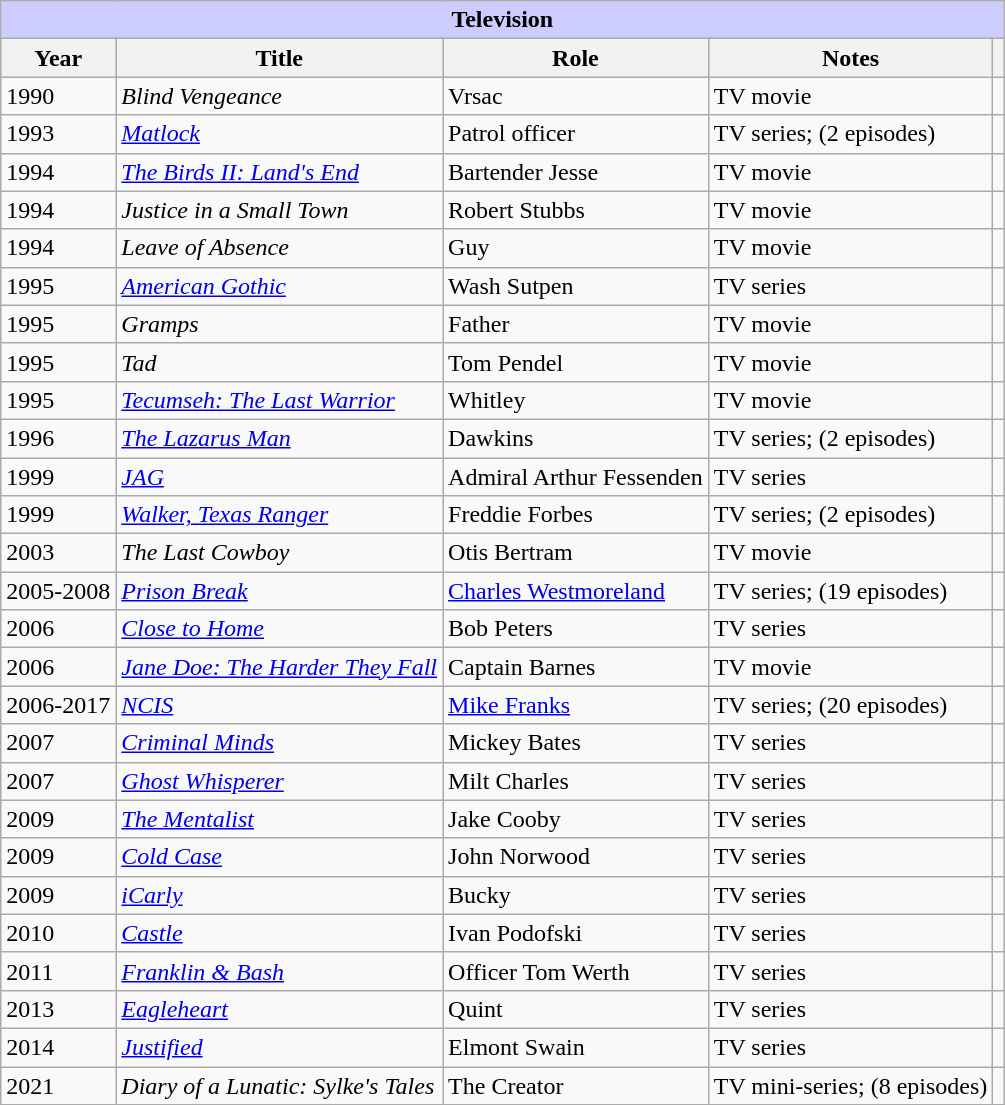<table class="wikitable">
<tr>
<th colspan="5" style="background-color:#ccccff;">Television</th>
</tr>
<tr>
<th>Year</th>
<th>Title</th>
<th>Role</th>
<th>Notes</th>
<th></th>
</tr>
<tr>
<td>1990</td>
<td><em>Blind Vengeance</em></td>
<td>Vrsac</td>
<td>TV movie</td>
<td style="text-align:center"></td>
</tr>
<tr>
<td>1993</td>
<td><em><a href='#'>Matlock</a></em></td>
<td>Patrol officer</td>
<td>TV series; (2 episodes)</td>
<td style="text-align:center"></td>
</tr>
<tr>
<td>1994</td>
<td><em><a href='#'>The Birds II: Land's End</a></em></td>
<td>Bartender Jesse</td>
<td>TV movie</td>
<td style="text-align:center"></td>
</tr>
<tr>
<td>1994</td>
<td><em>Justice in a Small Town</em></td>
<td>Robert Stubbs</td>
<td>TV movie</td>
<td style="text-align:center"></td>
</tr>
<tr>
<td>1994</td>
<td><em>Leave of Absence</em></td>
<td>Guy</td>
<td>TV movie</td>
<td style="text-align:center"></td>
</tr>
<tr>
<td>1995</td>
<td><em><a href='#'>American Gothic</a></em></td>
<td>Wash Sutpen</td>
<td>TV series</td>
<td style="text-align:center"></td>
</tr>
<tr>
<td>1995</td>
<td><em>Gramps</em></td>
<td>Father</td>
<td>TV movie</td>
<td style="text-align:center"></td>
</tr>
<tr>
<td>1995</td>
<td><em>Tad</em></td>
<td>Tom Pendel</td>
<td>TV movie</td>
<td style="text-align:center"></td>
</tr>
<tr>
<td>1995</td>
<td><em><a href='#'>Tecumseh: The Last Warrior</a></em></td>
<td>Whitley</td>
<td>TV movie</td>
<td></td>
</tr>
<tr>
<td>1996</td>
<td><em><a href='#'>The Lazarus Man</a></em></td>
<td>Dawkins</td>
<td>TV series; (2 episodes)</td>
<td style="text-align:center"></td>
</tr>
<tr>
<td>1999</td>
<td><em><a href='#'>JAG</a></em></td>
<td>Admiral Arthur Fessenden</td>
<td>TV series</td>
<td style="text-align:center"></td>
</tr>
<tr>
<td>1999</td>
<td><em><a href='#'>Walker, Texas Ranger</a></em></td>
<td>Freddie Forbes</td>
<td>TV series; (2 episodes)</td>
<td style="text-align:center"></td>
</tr>
<tr>
<td>2003</td>
<td><em>The Last Cowboy</em></td>
<td>Otis Bertram</td>
<td>TV movie</td>
<td style="text-align:center"></td>
</tr>
<tr>
<td>2005-2008</td>
<td><em><a href='#'>Prison Break</a></em></td>
<td><a href='#'>Charles Westmoreland</a></td>
<td>TV series; (19 episodes)</td>
<td style="text-align:center"></td>
</tr>
<tr>
<td>2006</td>
<td><em><a href='#'>Close to Home</a></em></td>
<td>Bob Peters</td>
<td>TV series</td>
<td style="text-align:center"></td>
</tr>
<tr>
<td>2006</td>
<td><em><a href='#'>Jane Doe: The Harder They Fall</a></em></td>
<td>Captain Barnes</td>
<td>TV movie</td>
<td style="text-align:center"></td>
</tr>
<tr>
<td>2006-2017</td>
<td><em><a href='#'>NCIS</a></em></td>
<td><a href='#'>Mike Franks</a></td>
<td>TV series; (20 episodes)</td>
<td style="text-align:center"></td>
</tr>
<tr>
<td>2007</td>
<td><em><a href='#'>Criminal Minds</a></em></td>
<td>Mickey Bates</td>
<td>TV series</td>
<td style="text-align:center"></td>
</tr>
<tr>
<td>2007</td>
<td><em><a href='#'>Ghost Whisperer</a></em></td>
<td>Milt Charles</td>
<td>TV series</td>
<td style="text-align:center"></td>
</tr>
<tr>
<td>2009</td>
<td><em><a href='#'>The Mentalist</a></em></td>
<td>Jake Cooby</td>
<td>TV series</td>
<td style="text-align:center"></td>
</tr>
<tr>
<td>2009</td>
<td><em><a href='#'>Cold Case</a></em></td>
<td>John Norwood</td>
<td>TV series</td>
<td style="text-align:center"></td>
</tr>
<tr>
<td>2009</td>
<td><em><a href='#'>iCarly</a></em></td>
<td>Bucky</td>
<td>TV series</td>
<td style="text-align:center"></td>
</tr>
<tr>
<td>2010</td>
<td><em><a href='#'>Castle</a></em></td>
<td>Ivan Podofski</td>
<td>TV series</td>
<td style="text-align:center"></td>
</tr>
<tr>
<td>2011</td>
<td><em><a href='#'>Franklin & Bash</a></em></td>
<td>Officer Tom Werth</td>
<td>TV series</td>
<td style="text-align:center"></td>
</tr>
<tr>
<td>2013</td>
<td><em><a href='#'>Eagleheart</a></em></td>
<td>Quint</td>
<td>TV series</td>
<td style="text-align:center"></td>
</tr>
<tr>
<td>2014</td>
<td><em><a href='#'>Justified</a></em></td>
<td>Elmont Swain</td>
<td>TV series</td>
<td style="text-align:center"></td>
</tr>
<tr>
<td>2021</td>
<td><em>Diary of a Lunatic: Sylke's Tales</em></td>
<td>The Creator</td>
<td>TV mini-series; (8 episodes)</td>
<td style="text-align:center"></td>
</tr>
<tr>
</tr>
</table>
